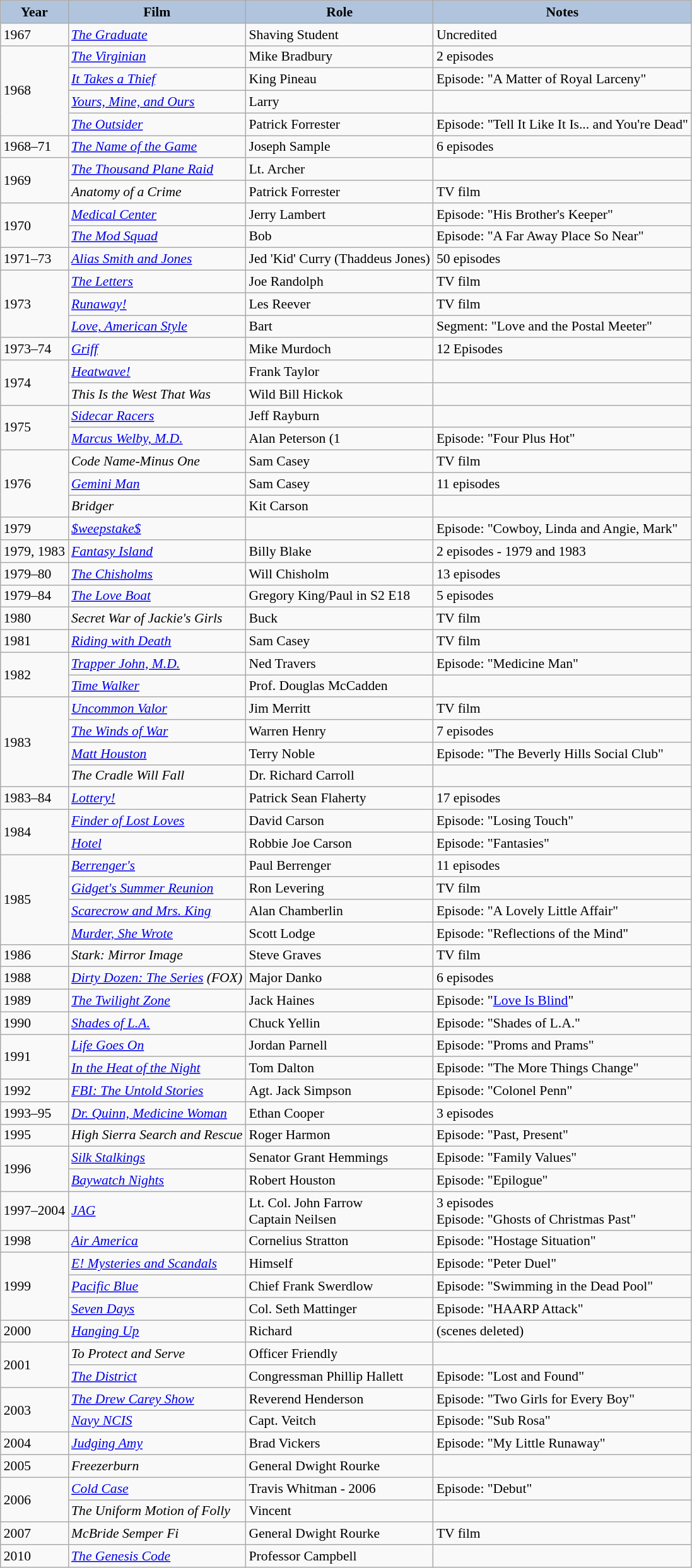<table class="wikitable" style="font-size:90%;">
<tr>
<th style="background:#B0C4DE;">Year</th>
<th style="background:#B0C4DE;">Film</th>
<th style="background:#B0C4DE;">Role</th>
<th style="background:#B0C4DE;">Notes</th>
</tr>
<tr>
<td>1967</td>
<td><em><a href='#'>The Graduate</a></em></td>
<td>Shaving Student</td>
<td>Uncredited</td>
</tr>
<tr>
<td rowspan=4>1968</td>
<td><em><a href='#'>The Virginian</a></em></td>
<td>Mike Bradbury</td>
<td>2 episodes</td>
</tr>
<tr>
<td><em><a href='#'>It Takes a Thief</a></em></td>
<td>King Pineau</td>
<td>Episode: "A Matter of Royal Larceny"</td>
</tr>
<tr>
<td><em><a href='#'>Yours, Mine, and Ours</a></em></td>
<td>Larry</td>
<td></td>
</tr>
<tr>
<td><em><a href='#'>The Outsider</a></em></td>
<td>Patrick Forrester</td>
<td>Episode: "Tell It Like It Is... and You're Dead"</td>
</tr>
<tr>
<td>1968–71</td>
<td><em><a href='#'>The Name of the Game</a></em></td>
<td>Joseph Sample</td>
<td>6 episodes</td>
</tr>
<tr>
<td rowspan=2>1969</td>
<td><em><a href='#'>The Thousand Plane Raid</a></em></td>
<td>Lt. Archer</td>
<td></td>
</tr>
<tr>
<td><em>Anatomy of a Crime</em></td>
<td>Patrick Forrester</td>
<td>TV film</td>
</tr>
<tr>
<td rowspan=2>1970</td>
<td><em><a href='#'>Medical Center</a></em></td>
<td>Jerry Lambert</td>
<td>Episode: "His Brother's Keeper"</td>
</tr>
<tr>
<td><em><a href='#'>The Mod Squad</a></em></td>
<td>Bob</td>
<td>Episode: "A Far Away Place So Near"</td>
</tr>
<tr>
<td>1971–73</td>
<td><em><a href='#'>Alias Smith and Jones</a></em></td>
<td>Jed 'Kid' Curry (Thaddeus Jones)</td>
<td>50 episodes</td>
</tr>
<tr>
<td rowspan=3>1973</td>
<td><em><a href='#'>The Letters</a></em></td>
<td>Joe Randolph</td>
<td>TV film</td>
</tr>
<tr>
<td><em><a href='#'>Runaway!</a></em></td>
<td>Les Reever</td>
<td>TV film</td>
</tr>
<tr>
<td><em><a href='#'>Love, American Style</a></em></td>
<td>Bart</td>
<td>Segment: "Love and the Postal Meeter"</td>
</tr>
<tr>
<td>1973–74</td>
<td><em><a href='#'>Griff</a></em></td>
<td>Mike Murdoch</td>
<td>12 Episodes</td>
</tr>
<tr>
<td rowspan=2>1974</td>
<td><em><a href='#'>Heatwave!</a></em></td>
<td>Frank Taylor</td>
<td></td>
</tr>
<tr>
<td><em>This Is the West That Was</em></td>
<td>Wild Bill Hickok</td>
<td></td>
</tr>
<tr>
<td rowspan=2>1975</td>
<td><em><a href='#'>Sidecar Racers</a></em></td>
<td>Jeff Rayburn</td>
<td></td>
</tr>
<tr>
<td><em><a href='#'>Marcus Welby, M.D.</a></em></td>
<td>Alan Peterson (1</td>
<td>Episode: "Four Plus Hot"</td>
</tr>
<tr>
<td rowspan=3>1976</td>
<td><em>Code Name-Minus One</em></td>
<td>Sam Casey</td>
<td>TV film</td>
</tr>
<tr>
<td><em><a href='#'>Gemini Man</a></em></td>
<td>Sam Casey</td>
<td>11 episodes</td>
</tr>
<tr>
<td><em>Bridger</em></td>
<td>Kit Carson</td>
<td></td>
</tr>
<tr>
<td>1979</td>
<td><em><a href='#'>$weepstake$</a></em></td>
<td></td>
<td>Episode: "Cowboy, Linda and Angie, Mark"</td>
</tr>
<tr>
<td>1979, 1983</td>
<td><em><a href='#'>Fantasy Island</a></em></td>
<td>Billy Blake</td>
<td>2 episodes - 1979 and 1983</td>
</tr>
<tr>
<td>1979–80</td>
<td><em><a href='#'>The Chisholms</a></em></td>
<td>Will Chisholm</td>
<td>13 episodes</td>
</tr>
<tr>
<td>1979–84</td>
<td><em><a href='#'>The Love Boat</a></em></td>
<td>Gregory King/Paul in S2 E18</td>
<td>5 episodes</td>
</tr>
<tr>
<td>1980</td>
<td><em>Secret War of Jackie's Girls</em></td>
<td>Buck</td>
<td>TV film</td>
</tr>
<tr>
<td>1981</td>
<td><em><a href='#'>Riding with Death</a></em></td>
<td>Sam Casey</td>
<td>TV film</td>
</tr>
<tr>
<td rowspan=2>1982</td>
<td><em><a href='#'>Trapper John, M.D.</a></em></td>
<td>Ned Travers</td>
<td>Episode: "Medicine Man"</td>
</tr>
<tr>
<td><em><a href='#'>Time Walker</a></em></td>
<td>Prof. Douglas McCadden</td>
<td></td>
</tr>
<tr>
<td rowspan=4>1983</td>
<td><em><a href='#'>Uncommon Valor</a></em></td>
<td>Jim Merritt</td>
<td>TV film</td>
</tr>
<tr>
<td><em><a href='#'>The Winds of War</a></em></td>
<td>Warren Henry</td>
<td>7 episodes</td>
</tr>
<tr>
<td><em><a href='#'>Matt Houston</a></em></td>
<td>Terry Noble</td>
<td>Episode: "The Beverly Hills Social Club"</td>
</tr>
<tr>
<td><em>The Cradle Will Fall</em></td>
<td>Dr. Richard Carroll</td>
<td></td>
</tr>
<tr>
<td>1983–84</td>
<td><em><a href='#'>Lottery!</a></em></td>
<td>Patrick Sean Flaherty</td>
<td>17 episodes</td>
</tr>
<tr>
<td rowspan=2>1984</td>
<td><em><a href='#'>Finder of Lost Loves</a></em></td>
<td>David Carson</td>
<td>Episode: "Losing Touch"</td>
</tr>
<tr>
<td><em><a href='#'>Hotel</a></em></td>
<td>Robbie Joe Carson</td>
<td>Episode: "Fantasies"</td>
</tr>
<tr>
<td rowspan=4>1985</td>
<td><em><a href='#'>Berrenger's</a></em></td>
<td>Paul Berrenger</td>
<td>11 episodes</td>
</tr>
<tr>
<td><em><a href='#'>Gidget's Summer Reunion</a></em></td>
<td>Ron Levering</td>
<td>TV film</td>
</tr>
<tr>
<td><em><a href='#'>Scarecrow and Mrs. King</a></em></td>
<td>Alan Chamberlin</td>
<td>Episode: "A Lovely Little Affair"</td>
</tr>
<tr>
<td><em><a href='#'>Murder, She Wrote</a></em></td>
<td>Scott Lodge</td>
<td>Episode: "Reflections of the Mind"</td>
</tr>
<tr>
<td>1986</td>
<td><em>Stark: Mirror Image</em></td>
<td>Steve Graves</td>
<td>TV film</td>
</tr>
<tr>
<td>1988</td>
<td><em><a href='#'>Dirty Dozen: The Series</a> (FOX)</em></td>
<td>Major Danko</td>
<td>6 episodes</td>
</tr>
<tr>
<td>1989</td>
<td><em><a href='#'>The Twilight Zone</a></em></td>
<td>Jack Haines</td>
<td>Episode: "<a href='#'>Love Is Blind</a>"</td>
</tr>
<tr>
<td>1990</td>
<td><em><a href='#'>Shades of L.A.</a></em></td>
<td>Chuck Yellin</td>
<td>Episode: "Shades of L.A."</td>
</tr>
<tr>
<td rowspan=2>1991</td>
<td><em><a href='#'>Life Goes On</a></em></td>
<td>Jordan Parnell</td>
<td>Episode: "Proms and Prams"</td>
</tr>
<tr>
<td><em><a href='#'>In the Heat of the Night</a></em></td>
<td>Tom Dalton</td>
<td>Episode: "The More Things Change"</td>
</tr>
<tr>
<td>1992</td>
<td><em><a href='#'>FBI: The Untold Stories</a></em></td>
<td>Agt. Jack Simpson</td>
<td>Episode: "Colonel Penn"</td>
</tr>
<tr>
<td>1993–95</td>
<td><em><a href='#'>Dr. Quinn, Medicine Woman</a></em></td>
<td>Ethan Cooper</td>
<td>3 episodes</td>
</tr>
<tr>
<td>1995</td>
<td><em>High Sierra Search and Rescue</em></td>
<td>Roger Harmon</td>
<td>Episode: "Past, Present"</td>
</tr>
<tr>
<td rowspan=2>1996</td>
<td><em><a href='#'>Silk Stalkings</a></em></td>
<td>Senator Grant Hemmings</td>
<td>Episode: "Family Values"</td>
</tr>
<tr>
<td><em><a href='#'>Baywatch Nights</a></em></td>
<td>Robert Houston</td>
<td>Episode: "Epilogue"</td>
</tr>
<tr>
<td>1997–2004</td>
<td><em><a href='#'>JAG</a></em></td>
<td>Lt. Col. John Farrow<br>Captain Neilsen</td>
<td>3 episodes<br>Episode: "Ghosts of Christmas Past"</td>
</tr>
<tr>
<td>1998</td>
<td><em><a href='#'>Air America</a></em></td>
<td>Cornelius Stratton</td>
<td>Episode: "Hostage Situation"</td>
</tr>
<tr>
<td rowspan=3>1999</td>
<td><em><a href='#'>E! Mysteries and Scandals</a></em></td>
<td>Himself</td>
<td>Episode: "Peter Duel"</td>
</tr>
<tr>
<td><em><a href='#'>Pacific Blue</a></em></td>
<td>Chief Frank Swerdlow</td>
<td>Episode: "Swimming in the Dead Pool"</td>
</tr>
<tr>
<td><em><a href='#'>Seven Days</a></em></td>
<td>Col. Seth Mattinger</td>
<td>Episode: "HAARP Attack"</td>
</tr>
<tr>
<td>2000</td>
<td><em><a href='#'>Hanging Up</a></em></td>
<td>Richard</td>
<td>(scenes deleted)</td>
</tr>
<tr>
<td rowspan=2>2001</td>
<td><em>To Protect and Serve</em></td>
<td>Officer Friendly</td>
<td></td>
</tr>
<tr>
<td><em><a href='#'>The District</a></em></td>
<td>Congressman Phillip Hallett</td>
<td>Episode: "Lost and Found"</td>
</tr>
<tr>
<td rowspan=2>2003</td>
<td><em><a href='#'>The Drew Carey Show</a></em></td>
<td>Reverend Henderson</td>
<td>Episode: "Two Girls for Every Boy"</td>
</tr>
<tr>
<td><em><a href='#'>Navy NCIS</a></em></td>
<td>Capt. Veitch</td>
<td>Episode: "Sub Rosa"</td>
</tr>
<tr>
<td>2004</td>
<td><em><a href='#'>Judging Amy</a></em></td>
<td>Brad Vickers</td>
<td>Episode: "My Little Runaway"</td>
</tr>
<tr>
<td>2005</td>
<td><em>Freezerburn</em></td>
<td>General Dwight Rourke</td>
<td></td>
</tr>
<tr>
<td rowspan=2>2006</td>
<td><em><a href='#'>Cold Case</a></em></td>
<td>Travis Whitman - 2006</td>
<td>Episode: "Debut"</td>
</tr>
<tr>
<td><em>The Uniform Motion of Folly</em></td>
<td>Vincent</td>
<td></td>
</tr>
<tr>
<td>2007</td>
<td><em>McBride Semper Fi</em></td>
<td>General Dwight Rourke</td>
<td>TV film</td>
</tr>
<tr>
<td>2010</td>
<td><em><a href='#'>The Genesis Code</a></em></td>
<td>Professor Campbell</td>
<td></td>
</tr>
</table>
